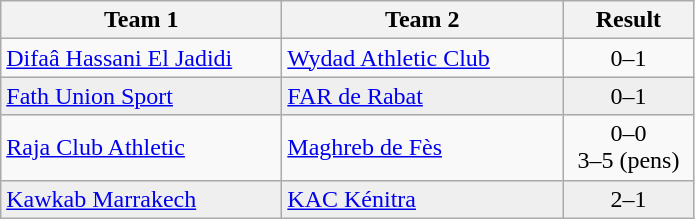<table class="wikitable">
<tr>
<th width="180">Team 1</th>
<th width="180">Team 2</th>
<th width="80">Result</th>
</tr>
<tr>
<td><a href='#'>Difaâ Hassani El Jadidi</a></td>
<td><a href='#'>Wydad Athletic Club</a></td>
<td align="center">0–1</td>
</tr>
<tr style="background:#EFEFEF">
<td><a href='#'>Fath Union Sport</a></td>
<td><a href='#'>FAR de Rabat</a></td>
<td align="center">0–1</td>
</tr>
<tr>
<td><a href='#'>Raja Club Athletic</a></td>
<td><a href='#'>Maghreb de Fès</a></td>
<td align="center">0–0<br>3–5 (pens)</td>
</tr>
<tr style="background:#EFEFEF">
<td><a href='#'>Kawkab Marrakech</a></td>
<td><a href='#'>KAC Kénitra</a></td>
<td align="center">2–1</td>
</tr>
</table>
